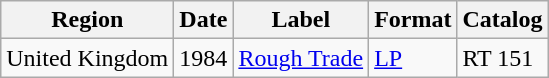<table class="wikitable">
<tr>
<th>Region</th>
<th>Date</th>
<th>Label</th>
<th>Format</th>
<th>Catalog</th>
</tr>
<tr>
<td>United Kingdom</td>
<td>1984</td>
<td><a href='#'>Rough Trade</a></td>
<td><a href='#'>LP</a></td>
<td>RT 151</td>
</tr>
</table>
